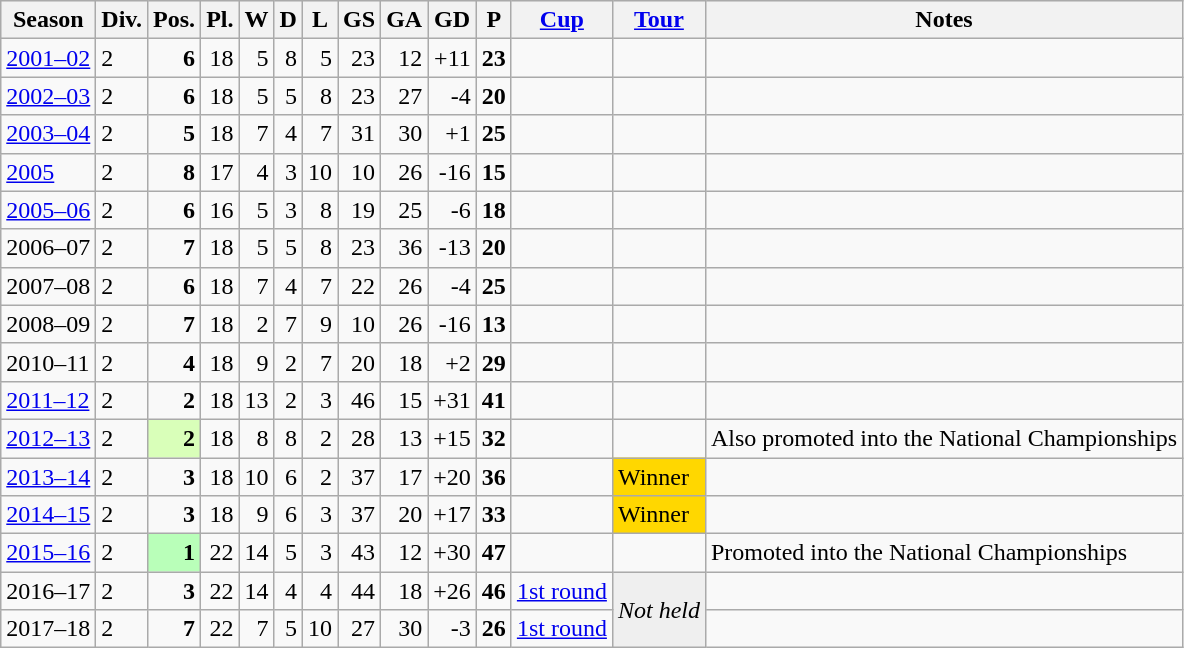<table class="wikitable">
<tr style="background:#efefef;">
<th>Season</th>
<th>Div.</th>
<th>Pos.</th>
<th>Pl.</th>
<th>W</th>
<th>D</th>
<th>L</th>
<th>GS</th>
<th>GA</th>
<th>GD</th>
<th>P</th>
<th><a href='#'>Cup</a></th>
<th><a href='#'>Tour</a></th>
<th>Notes</th>
</tr>
<tr>
<td><a href='#'>2001–02</a></td>
<td>2</td>
<td align=right><strong>6</strong></td>
<td align=right>18</td>
<td align=right>5</td>
<td align=right>8</td>
<td align=right>5</td>
<td align=right>23</td>
<td align=right>12</td>
<td align=right>+11</td>
<td align=right><strong>23</strong></td>
<td></td>
<td></td>
<td></td>
</tr>
<tr>
<td><a href='#'>2002–03</a></td>
<td>2</td>
<td align=right><strong>6</strong></td>
<td align=right>18</td>
<td align=right>5</td>
<td align=right>5</td>
<td align=right>8</td>
<td align=right>23</td>
<td align=right>27</td>
<td align=right>-4</td>
<td align=right><strong>20</strong></td>
<td></td>
<td></td>
<td></td>
</tr>
<tr>
<td><a href='#'>2003–04</a></td>
<td>2</td>
<td align=right><strong>5</strong></td>
<td align=right>18</td>
<td align=right>7</td>
<td align=right>4</td>
<td align=right>7</td>
<td align=right>31</td>
<td align=right>30</td>
<td align=right>+1</td>
<td align=right><strong>25</strong></td>
<td></td>
<td></td>
<td></td>
</tr>
<tr>
<td><a href='#'>2005</a></td>
<td>2</td>
<td align=right><strong>8</strong></td>
<td align=right>17</td>
<td align=right>4</td>
<td align=right>3</td>
<td align=right>10</td>
<td align=right>10</td>
<td align=right>26</td>
<td align=right>-16</td>
<td align=right><strong>15</strong></td>
<td></td>
<td></td>
<td></td>
</tr>
<tr>
<td><a href='#'>2005–06</a></td>
<td>2</td>
<td align=right><strong>6</strong></td>
<td align=right>16</td>
<td align=right>5</td>
<td align=right>3</td>
<td align=right>8</td>
<td align=right>19</td>
<td align=right>25</td>
<td align=right>-6</td>
<td align=right><strong>18</strong></td>
<td></td>
<td></td>
<td></td>
</tr>
<tr>
<td>2006–07</td>
<td>2</td>
<td align=right><strong>7</strong></td>
<td align=right>18</td>
<td align=right>5</td>
<td align=right>5</td>
<td align=right>8</td>
<td align=right>23</td>
<td align=right>36</td>
<td align=right>-13</td>
<td align=right><strong>20</strong></td>
<td></td>
<td></td>
<td></td>
</tr>
<tr>
<td>2007–08</td>
<td>2</td>
<td align=right><strong>6</strong></td>
<td align=right>18</td>
<td align=right>7</td>
<td align=right>4</td>
<td align=right>7</td>
<td align=right>22</td>
<td align=right>26</td>
<td align=right>-4</td>
<td align=right><strong>25</strong></td>
<td></td>
<td></td>
<td></td>
</tr>
<tr>
<td>2008–09</td>
<td>2</td>
<td align=right><strong>7</strong></td>
<td align=right>18</td>
<td align=right>2</td>
<td align=right>7</td>
<td align=right>9</td>
<td align=right>10</td>
<td align=right>26</td>
<td align=right>-16</td>
<td align=right><strong>13</strong></td>
<td></td>
<td></td>
<td></td>
</tr>
<tr>
<td>2010–11</td>
<td>2</td>
<td align=right><strong>4</strong></td>
<td align=right>18</td>
<td align=right>9</td>
<td align=right>2</td>
<td align=right>7</td>
<td align=right>20</td>
<td align=right>18</td>
<td align=right>+2</td>
<td align=right><strong>29</strong></td>
<td></td>
<td></td>
<td></td>
</tr>
<tr>
<td><a href='#'>2011–12</a></td>
<td>2</td>
<td align=right><strong>2</strong></td>
<td align=right>18</td>
<td align=right>13</td>
<td align=right>2</td>
<td align=right>3</td>
<td align=right>46</td>
<td align=right>15</td>
<td align=right>+31</td>
<td align=right><strong>41</strong></td>
<td></td>
<td></td>
<td></td>
</tr>
<tr>
<td><a href='#'>2012–13</a></td>
<td>2</td>
<td align=right bgcolor=#D9FFB9><strong>2</strong></td>
<td align=right>18</td>
<td align=right>8</td>
<td align=right>8</td>
<td align=right>2</td>
<td align=right>28</td>
<td align=right>13</td>
<td align=right>+15</td>
<td align=right><strong>32</strong></td>
<td></td>
<td></td>
<td>Also promoted into the National Championships</td>
</tr>
<tr>
<td><a href='#'>2013–14</a></td>
<td>2</td>
<td align=right><strong>3</strong></td>
<td align=right>18</td>
<td align=right>10</td>
<td align=right>6</td>
<td align=right>2</td>
<td align=right>37</td>
<td align=right>17</td>
<td align=right>+20</td>
<td align=right><strong>36</strong></td>
<td></td>
<td bgcolor=gold>Winner</td>
<td></td>
</tr>
<tr>
<td><a href='#'>2014–15</a></td>
<td>2</td>
<td align=right><strong>3</strong></td>
<td align=right>18</td>
<td align=right>9</td>
<td align=right>6</td>
<td align=right>3</td>
<td align=right>37</td>
<td align=right>20</td>
<td align=right>+17</td>
<td align=right><strong>33</strong></td>
<td></td>
<td bgcolor=gold>Winner</td>
<td></td>
</tr>
<tr>
<td><a href='#'>2015–16</a></td>
<td>2</td>
<td align=right bgcolor=#B9FFB9><strong>1</strong></td>
<td align=right>22</td>
<td align=right>14</td>
<td align=right>5</td>
<td align=right>3</td>
<td align=right>43</td>
<td align=right>12</td>
<td align=right>+30</td>
<td align=right><strong>47</strong></td>
<td></td>
<td></td>
<td>Promoted into the National Championships</td>
</tr>
<tr>
<td>2016–17</td>
<td>2</td>
<td align=right><strong>3</strong></td>
<td align=right>22</td>
<td align=right>14</td>
<td align=right>4</td>
<td align=right>4</td>
<td align=right>44</td>
<td align=right>18</td>
<td align=right>+26</td>
<td align=right><strong>46</strong></td>
<td><a href='#'>1st round</a></td>
<td rowspan=2 bgcolor=EFEFEF><em>Not held</em></td>
<td></td>
</tr>
<tr>
<td>2017–18</td>
<td>2</td>
<td align=right><strong>7</strong></td>
<td align=right>22</td>
<td align=right>7</td>
<td align=right>5</td>
<td align=right>10</td>
<td align=right>27</td>
<td align=right>30</td>
<td align=right>-3</td>
<td align=right><strong>26</strong></td>
<td><a href='#'>1st round</a></td>
<td></td>
</tr>
</table>
